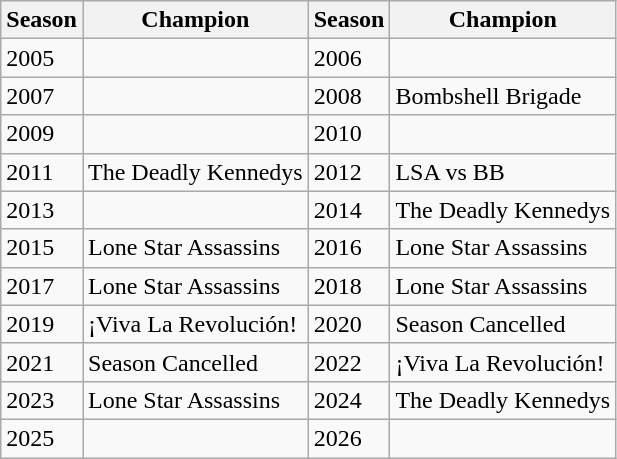<table class="wikitable sortable">
<tr>
<th>Season</th>
<th>Champion</th>
<th>Season</th>
<th>Champion</th>
</tr>
<tr>
<td>2005</td>
<td></td>
<td>2006</td>
<td></td>
</tr>
<tr>
<td>2007</td>
<td></td>
<td>2008</td>
<td>Bombshell Brigade</td>
</tr>
<tr>
<td>2009</td>
<td></td>
<td>2010</td>
<td></td>
</tr>
<tr>
<td>2011</td>
<td>The Deadly Kennedys</td>
<td>2012</td>
<td>LSA vs BB</td>
</tr>
<tr>
<td>2013</td>
<td></td>
<td>2014</td>
<td>The Deadly Kennedys</td>
</tr>
<tr>
<td>2015</td>
<td>Lone Star Assassins</td>
<td>2016</td>
<td>Lone Star Assassins</td>
</tr>
<tr>
<td>2017</td>
<td>Lone Star Assassins</td>
<td>2018</td>
<td>Lone Star Assassins</td>
</tr>
<tr>
<td>2019</td>
<td>¡Viva La Revolución!</td>
<td>2020</td>
<td>Season Cancelled</td>
</tr>
<tr>
<td>2021</td>
<td>Season Cancelled</td>
<td>2022</td>
<td>¡Viva La Revolución!</td>
</tr>
<tr>
<td>2023</td>
<td>Lone Star Assassins</td>
<td>2024</td>
<td>The Deadly Kennedys</td>
</tr>
<tr>
<td>2025</td>
<td></td>
<td>2026</td>
<td></td>
</tr>
</table>
